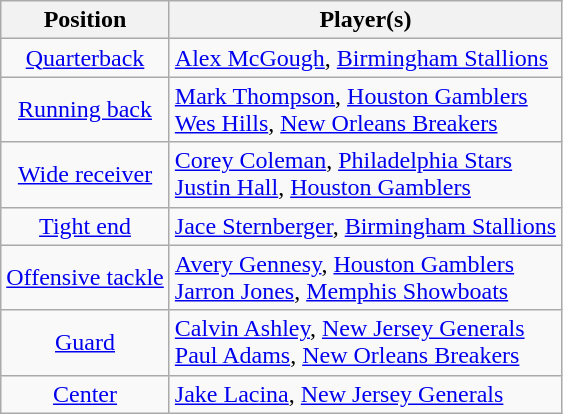<table class="wikitable">
<tr>
<th>Position</th>
<th>Player(s)</th>
</tr>
<tr>
<td style="text-align:center"><a href='#'>Quarterback</a></td>
<td> <a href='#'>Alex McGough</a>, <a href='#'>Birmingham Stallions</a></td>
</tr>
<tr>
<td style="text-align:center"><a href='#'>Running back</a></td>
<td> <a href='#'>Mark Thompson</a>, <a href='#'>Houston Gamblers</a><br> <a href='#'>Wes Hills</a>, <a href='#'>New Orleans Breakers</a></td>
</tr>
<tr>
<td style="text-align:center"><a href='#'>Wide receiver</a></td>
<td> <a href='#'>Corey Coleman</a>, <a href='#'>Philadelphia Stars</a><br> <a href='#'>Justin Hall</a>, <a href='#'>Houston Gamblers</a></td>
</tr>
<tr>
<td style="text-align:center"><a href='#'>Tight end</a></td>
<td> <a href='#'>Jace Sternberger</a>, <a href='#'>Birmingham Stallions</a></td>
</tr>
<tr>
<td style="text-align:center"><a href='#'>Offensive tackle</a></td>
<td> <a href='#'>Avery Gennesy</a>, <a href='#'>Houston Gamblers</a><br> <a href='#'>Jarron Jones</a>, <a href='#'>Memphis Showboats</a></td>
</tr>
<tr>
<td style="text-align:center"><a href='#'>Guard</a></td>
<td> <a href='#'>Calvin Ashley</a>, <a href='#'>New Jersey Generals</a><br> <a href='#'>Paul Adams</a>, <a href='#'>New Orleans Breakers</a></td>
</tr>
<tr>
<td style="text-align:center"><a href='#'>Center</a></td>
<td> <a href='#'>Jake Lacina</a>, <a href='#'>New Jersey Generals</a></td>
</tr>
</table>
